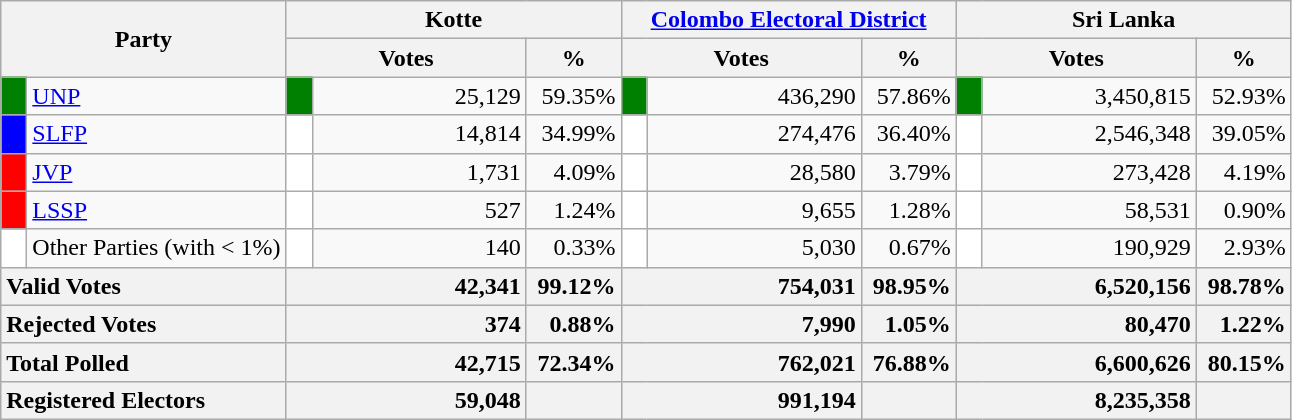<table class="wikitable">
<tr>
<th colspan="2" width="144px"rowspan="2">Party</th>
<th colspan="3" width="216px">Kotte</th>
<th colspan="3" width="216px"><a href='#'>Colombo Electoral District</a></th>
<th colspan="3" width="216px">Sri Lanka</th>
</tr>
<tr>
<th colspan="2" width="144px">Votes</th>
<th>%</th>
<th colspan="2" width="144px">Votes</th>
<th>%</th>
<th colspan="2" width="144px">Votes</th>
<th>%</th>
</tr>
<tr>
<td style="background-color:green;" width="10px"></td>
<td style="text-align:left;"><a href='#'>UNP</a></td>
<td style="background-color:green;" width="10px"></td>
<td style="text-align:right;">25,129</td>
<td style="text-align:right;">59.35%</td>
<td style="background-color:green;" width="10px"></td>
<td style="text-align:right;">436,290</td>
<td style="text-align:right;">57.86%</td>
<td style="background-color:green;" width="10px"></td>
<td style="text-align:right;">3,450,815</td>
<td style="text-align:right;">52.93%</td>
</tr>
<tr>
<td style="background-color:blue;" width="10px"></td>
<td style="text-align:left;"><a href='#'>SLFP</a></td>
<td style="background-color:white;" width="10px"></td>
<td style="text-align:right;">14,814</td>
<td style="text-align:right;">34.99%</td>
<td style="background-color:white;" width="10px"></td>
<td style="text-align:right;">274,476</td>
<td style="text-align:right;">36.40%</td>
<td style="background-color:white;" width="10px"></td>
<td style="text-align:right;">2,546,348</td>
<td style="text-align:right;">39.05%</td>
</tr>
<tr>
<td style="background-color:red;" width="10px"></td>
<td style="text-align:left;"><a href='#'>JVP</a></td>
<td style="background-color:white;" width="10px"></td>
<td style="text-align:right;">1,731</td>
<td style="text-align:right;">4.09%</td>
<td style="background-color:white;" width="10px"></td>
<td style="text-align:right;">28,580</td>
<td style="text-align:right;">3.79%</td>
<td style="background-color:white;" width="10px"></td>
<td style="text-align:right;">273,428</td>
<td style="text-align:right;">4.19%</td>
</tr>
<tr>
<td style="background-color:red;" width="10px"></td>
<td style="text-align:left;"><a href='#'>LSSP</a></td>
<td style="background-color:white;" width="10px"></td>
<td style="text-align:right;">527</td>
<td style="text-align:right;">1.24%</td>
<td style="background-color:white;" width="10px"></td>
<td style="text-align:right;">9,655</td>
<td style="text-align:right;">1.28%</td>
<td style="background-color:white;" width="10px"></td>
<td style="text-align:right;">58,531</td>
<td style="text-align:right;">0.90%</td>
</tr>
<tr>
<td style="background-color:white;" width="10px"></td>
<td style="text-align:left;">Other Parties (with < 1%)</td>
<td style="background-color:white;" width="10px"></td>
<td style="text-align:right;">140</td>
<td style="text-align:right;">0.33%</td>
<td style="background-color:white;" width="10px"></td>
<td style="text-align:right;">5,030</td>
<td style="text-align:right;">0.67%</td>
<td style="background-color:white;" width="10px"></td>
<td style="text-align:right;">190,929</td>
<td style="text-align:right;">2.93%</td>
</tr>
<tr>
<th colspan="2" width="144px"style="text-align:left;">Valid Votes</th>
<th style="text-align:right;"colspan="2" width="144px">42,341</th>
<th style="text-align:right;">99.12%</th>
<th style="text-align:right;"colspan="2" width="144px">754,031</th>
<th style="text-align:right;">98.95%</th>
<th style="text-align:right;"colspan="2" width="144px">6,520,156</th>
<th style="text-align:right;">98.78%</th>
</tr>
<tr>
<th colspan="2" width="144px"style="text-align:left;">Rejected Votes</th>
<th style="text-align:right;"colspan="2" width="144px">374</th>
<th style="text-align:right;">0.88%</th>
<th style="text-align:right;"colspan="2" width="144px">7,990</th>
<th style="text-align:right;">1.05%</th>
<th style="text-align:right;"colspan="2" width="144px">80,470</th>
<th style="text-align:right;">1.22%</th>
</tr>
<tr>
<th colspan="2" width="144px"style="text-align:left;">Total Polled</th>
<th style="text-align:right;"colspan="2" width="144px">42,715</th>
<th style="text-align:right;">72.34%</th>
<th style="text-align:right;"colspan="2" width="144px">762,021</th>
<th style="text-align:right;">76.88%</th>
<th style="text-align:right;"colspan="2" width="144px">6,600,626</th>
<th style="text-align:right;">80.15%</th>
</tr>
<tr>
<th colspan="2" width="144px"style="text-align:left;">Registered Electors</th>
<th style="text-align:right;"colspan="2" width="144px">59,048</th>
<th></th>
<th style="text-align:right;"colspan="2" width="144px">991,194</th>
<th></th>
<th style="text-align:right;"colspan="2" width="144px">8,235,358</th>
<th></th>
</tr>
</table>
